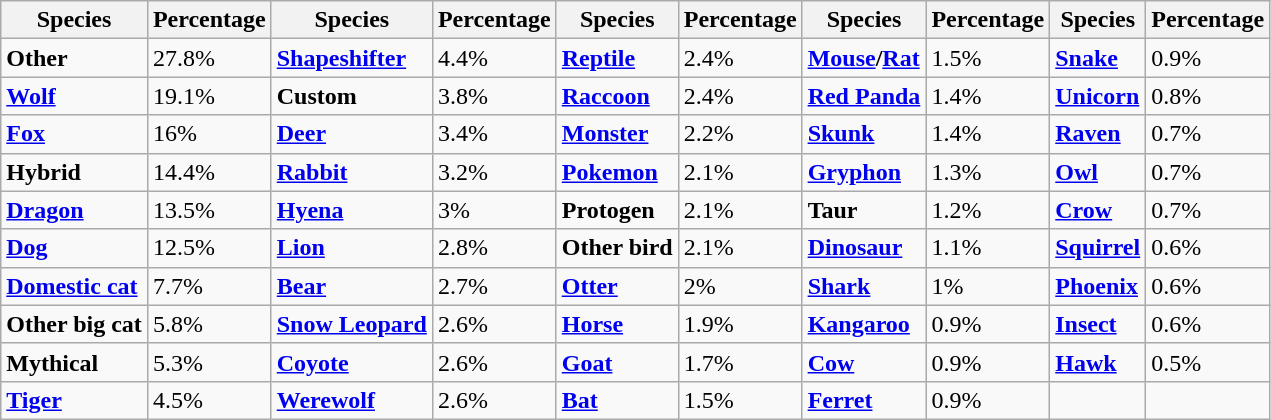<table class="wikitable sortable mw-collapsible mw-collapsed">
<tr>
<th>Species</th>
<th>Percentage</th>
<th>Species</th>
<th>Percentage</th>
<th>Species</th>
<th>Percentage</th>
<th>Species</th>
<th>Percentage</th>
<th>Species</th>
<th>Percentage</th>
</tr>
<tr>
<td><strong>Other</strong></td>
<td>27.8%</td>
<td><strong><a href='#'>Shapeshifter</a></strong></td>
<td>4.4%</td>
<td><strong><a href='#'>Reptile</a></strong></td>
<td>2.4%</td>
<td><strong><a href='#'>Mouse</a>/<a href='#'>Rat</a></strong></td>
<td>1.5%</td>
<td><strong><a href='#'>Snake</a></strong></td>
<td>0.9%</td>
</tr>
<tr>
<td><strong><a href='#'>Wolf</a></strong></td>
<td>19.1%</td>
<td><strong>Custom</strong></td>
<td>3.8%</td>
<td><strong><a href='#'>Raccoon</a></strong></td>
<td>2.4%</td>
<td><a href='#'><strong>Red Panda</strong></a></td>
<td>1.4%</td>
<td><strong><a href='#'>Unicorn</a></strong></td>
<td>0.8%</td>
</tr>
<tr>
<td><strong><a href='#'>Fox</a></strong></td>
<td>16%</td>
<td><strong><a href='#'>Deer</a></strong></td>
<td>3.4%</td>
<td><strong><a href='#'>Monster</a></strong></td>
<td>2.2%</td>
<td><strong><a href='#'>Skunk</a></strong></td>
<td>1.4%</td>
<td><strong><a href='#'>Raven</a></strong></td>
<td>0.7%</td>
</tr>
<tr>
<td><strong>Hybrid</strong></td>
<td>14.4%</td>
<td><strong><a href='#'>Rabbit</a></strong></td>
<td>3.2%</td>
<td><strong><a href='#'>Pokemon</a></strong></td>
<td>2.1%</td>
<td><a href='#'><strong>Gryphon</strong></a></td>
<td>1.3%</td>
<td><strong><a href='#'>Owl</a></strong></td>
<td>0.7%</td>
</tr>
<tr>
<td><strong><a href='#'>Dragon</a></strong></td>
<td>13.5%</td>
<td><strong><a href='#'>Hyena</a></strong></td>
<td>3%</td>
<td><strong>Protogen</strong></td>
<td>2.1%</td>
<td><strong>Taur</strong></td>
<td>1.2%</td>
<td><strong><a href='#'>Crow</a></strong></td>
<td>0.7%</td>
</tr>
<tr>
<td><strong><a href='#'>Dog</a></strong></td>
<td>12.5%</td>
<td><strong><a href='#'>Lion</a></strong></td>
<td>2.8%</td>
<td><strong>Other bird</strong></td>
<td>2.1%</td>
<td><strong><a href='#'>Dinosaur</a></strong></td>
<td>1.1%</td>
<td><strong><a href='#'>Squirrel</a></strong></td>
<td>0.6%</td>
</tr>
<tr>
<td><strong><a href='#'>Domestic cat</a></strong></td>
<td>7.7%</td>
<td><strong><a href='#'>Bear</a></strong></td>
<td>2.7%</td>
<td><strong><a href='#'>Otter</a></strong></td>
<td>2%</td>
<td><strong><a href='#'>Shark</a></strong></td>
<td>1%</td>
<td><strong><a href='#'>Phoenix</a></strong></td>
<td>0.6%</td>
</tr>
<tr>
<td><strong>Other big cat</strong></td>
<td>5.8%</td>
<td><a href='#'><strong>Snow Leopard</strong></a></td>
<td>2.6%</td>
<td><strong><a href='#'>Horse</a></strong></td>
<td>1.9%</td>
<td><strong><a href='#'>Kangaroo</a></strong></td>
<td>0.9%</td>
<td><strong><a href='#'>Insect</a></strong></td>
<td>0.6%</td>
</tr>
<tr>
<td><strong>Mythical</strong></td>
<td>5.3%</td>
<td><strong><a href='#'>Coyote</a></strong></td>
<td>2.6%</td>
<td><strong><a href='#'>Goat</a></strong></td>
<td>1.7%</td>
<td><strong><a href='#'>Cow</a></strong></td>
<td>0.9%</td>
<td><strong><a href='#'>Hawk</a></strong></td>
<td>0.5%</td>
</tr>
<tr>
<td><strong><a href='#'>Tiger</a></strong></td>
<td>4.5%</td>
<td><strong><a href='#'>Werewolf</a></strong></td>
<td>2.6%</td>
<td><strong><a href='#'>Bat</a></strong></td>
<td>1.5%</td>
<td><strong><a href='#'>Ferret</a></strong></td>
<td>0.9%</td>
<td></td>
<td></td>
</tr>
</table>
